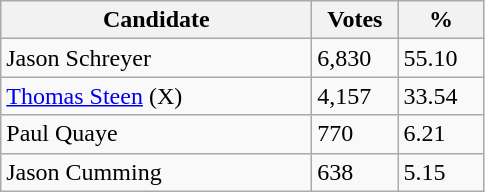<table class="wikitable sortable">
<tr>
<th bgcolor="#DDDDFF" width="200px">Candidate</th>
<th bgcolor="#DDDDFF" width="50px">Votes</th>
<th bgcolor="#DDDDFF" width="50px">%</th>
</tr>
<tr>
<td>Jason Schreyer</td>
<td>6,830</td>
<td>55.10</td>
</tr>
<tr>
<td><a href='#'>Thomas Steen</a> (X)</td>
<td>4,157</td>
<td>33.54</td>
</tr>
<tr>
<td>Paul Quaye</td>
<td>770</td>
<td>6.21</td>
</tr>
<tr>
<td>Jason Cumming</td>
<td>638</td>
<td>5.15</td>
</tr>
</table>
